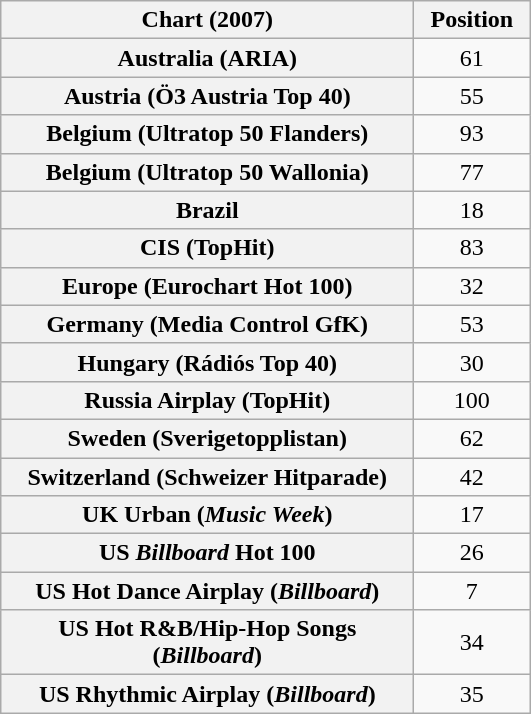<table class="wikitable sortable plainrowheaders" style="text-align:center;">
<tr>
<th scope="col" style="width:268px;">Chart (2007)</th>
<th scope="col" style="width:70px;">Position</th>
</tr>
<tr>
<th scope="row">Australia (ARIA)</th>
<td align="center">61</td>
</tr>
<tr>
<th scope="row">Austria (Ö3 Austria Top 40)</th>
<td align="center">55</td>
</tr>
<tr>
<th scope="row">Belgium (Ultratop 50 Flanders)</th>
<td align="center">93</td>
</tr>
<tr>
<th scope="row">Belgium (Ultratop 50 Wallonia)</th>
<td align="center">77</td>
</tr>
<tr>
<th scope="row">Brazil</th>
<td align="center">18</td>
</tr>
<tr>
<th scope="row">CIS (TopHit)</th>
<td align="center">83</td>
</tr>
<tr>
<th scope="row">Europe (Eurochart Hot 100)</th>
<td align="center">32</td>
</tr>
<tr>
<th scope="row">Germany (Media Control GfK)</th>
<td align="center">53</td>
</tr>
<tr>
<th scope="row">Hungary (Rádiós Top 40)</th>
<td align="center">30</td>
</tr>
<tr>
<th scope="row">Russia Airplay (TopHit)</th>
<td align="center">100</td>
</tr>
<tr>
<th scope="row">Sweden (Sverigetopplistan)</th>
<td align="center">62</td>
</tr>
<tr>
<th scope="row">Switzerland (Schweizer Hitparade)</th>
<td align="center">42</td>
</tr>
<tr>
<th scope="row">UK Urban (<em>Music Week</em>)</th>
<td align="center">17</td>
</tr>
<tr>
<th scope="row">US <em>Billboard</em> Hot 100</th>
<td align="center">26</td>
</tr>
<tr>
<th scope="row">US Hot Dance Airplay (<em>Billboard</em>)</th>
<td align="center">7</td>
</tr>
<tr>
<th scope="row">US Hot R&B/Hip-Hop Songs (<em>Billboard</em>)</th>
<td align="center">34</td>
</tr>
<tr>
<th scope="row">US Rhythmic Airplay (<em>Billboard</em>)</th>
<td align="center">35</td>
</tr>
</table>
